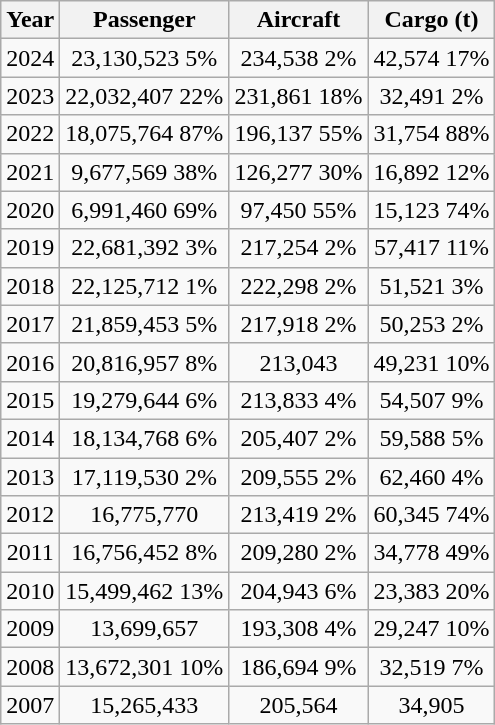<table class="wikitable">
<tr>
<th>Year</th>
<th style="text-align:center;">Passenger</th>
<th>Aircraft</th>
<th>Cargo (t)</th>
</tr>
<tr style="text-align:center;">
<td>2024</td>
<td style="text-align:center;">23,130,523  5%</td>
<td>234,538  2%</td>
<td>42,574  17%</td>
</tr>
<tr style="text-align:center;">
<td>2023</td>
<td style="text-align:center;">22,032,407  22%</td>
<td>231,861  18%</td>
<td>32,491  2%</td>
</tr>
<tr style="text-align:center;">
<td>2022</td>
<td style="text-align:center;">18,075,764  87%</td>
<td>196,137  55%</td>
<td>31,754  88%</td>
</tr>
<tr style="text-align:center;">
<td>2021</td>
<td style="text-align:center;">9,677,569  38%</td>
<td>126,277  30%</td>
<td>16,892  12%</td>
</tr>
<tr style="text-align:center;">
<td>2020</td>
<td style="text-align:center;">6,991,460  69%</td>
<td>97,450  55%</td>
<td>15,123  74%</td>
</tr>
<tr style="text-align:center;">
<td>2019</td>
<td style="text-align:center;">22,681,392  3%</td>
<td>217,254  2%</td>
<td>57,417  11%</td>
</tr>
<tr style="text-align:center;">
<td>2018</td>
<td style="text-align:center;">22,125,712  1%</td>
<td>222,298  2%</td>
<td>51,521  3%</td>
</tr>
<tr style="text-align:center;">
<td>2017</td>
<td style="text-align:center;">21,859,453  5%</td>
<td>217,918  2%</td>
<td>50,253  2%</td>
</tr>
<tr style="text-align:center;">
<td>2016</td>
<td style="text-align:center;">20,816,957  8%</td>
<td>213,043 </td>
<td>49,231  10%</td>
</tr>
<tr style="text-align:center;">
<td>2015</td>
<td style="text-align:center;">19,279,644  6%</td>
<td>213,833  4%</td>
<td>54,507  9%</td>
</tr>
<tr style="text-align:center;">
<td>2014</td>
<td style="text-align:center;">18,134,768  6%</td>
<td>205,407  2%</td>
<td>59,588  5%</td>
</tr>
<tr style="text-align:center;">
<td>2013</td>
<td style="text-align:center;">17,119,530  2%</td>
<td>209,555  2%</td>
<td>62,460  4%</td>
</tr>
<tr style="text-align:center;">
<td>2012</td>
<td style="text-align:center;">16,775,770 </td>
<td>213,419  2%</td>
<td>60,345  74%</td>
</tr>
<tr style="text-align:center;">
<td>2011</td>
<td style="text-align:center;">16,756,452  8%</td>
<td>209,280  2%</td>
<td>34,778  49%</td>
</tr>
<tr style="text-align:center;">
<td>2010</td>
<td style="text-align:center;">15,499,462  13%</td>
<td>204,943  6%</td>
<td>23,383  20%</td>
</tr>
<tr style="text-align:center;">
<td>2009</td>
<td style="text-align:center;">13,699,657 </td>
<td>193,308  4%</td>
<td>29,247  10%</td>
</tr>
<tr style="text-align:center;">
<td>2008</td>
<td style="text-align:center;">13,672,301  10%</td>
<td>186,694  9%</td>
<td>32,519  7%</td>
</tr>
<tr style="text-align:center;">
<td>2007</td>
<td style="text-align:center;">15,265,433</td>
<td>205,564</td>
<td>34,905</td>
</tr>
</table>
